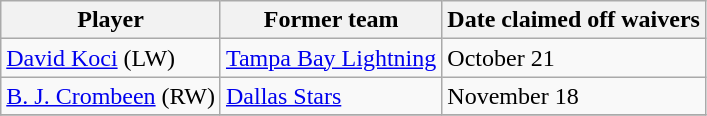<table class="wikitable">
<tr>
<th>Player</th>
<th>Former team</th>
<th>Date claimed off waivers</th>
</tr>
<tr>
<td><a href='#'>David Koci</a> (LW)</td>
<td><a href='#'>Tampa Bay Lightning</a></td>
<td>October 21</td>
</tr>
<tr>
<td><a href='#'>B. J. Crombeen</a> (RW)</td>
<td><a href='#'>Dallas Stars</a></td>
<td>November 18</td>
</tr>
<tr>
</tr>
</table>
